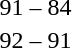<table style="text-align:center;">
<tr>
<th width=200></th>
<th width=100></th>
<th width=200></th>
<th></th>
</tr>
<tr>
<td align=right><strong></strong></td>
<td>91 – 84</td>
<td align=left></td>
</tr>
<tr>
<td align=right><strong></strong></td>
<td>92 – 91</td>
<td align=left></td>
</tr>
</table>
